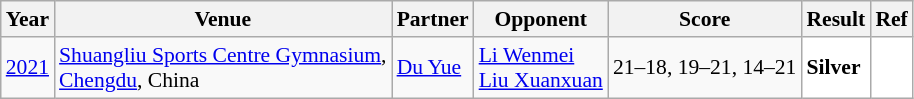<table class="sortable wikitable" style="font-size: 90%;">
<tr>
<th>Year</th>
<th>Venue</th>
<th>Partner</th>
<th>Opponent</th>
<th>Score</th>
<th>Result</th>
<th>Ref</th>
</tr>
<tr>
<td align="center"><a href='#'>2021</a></td>
<td align="left"><a href='#'>Shuangliu Sports Centre Gymnasium</a>,<br><a href='#'>Chengdu</a>, China</td>
<td align="left"> <a href='#'>Du Yue</a></td>
<td align="left"> <a href='#'>Li Wenmei</a><br> <a href='#'>Liu Xuanxuan</a></td>
<td align="left">21–18, 19–21, 14–21</td>
<td style="text-align:left; background:white"> <strong>Silver</strong></td>
<td align="center"; bgcolor="white"></td>
</tr>
</table>
